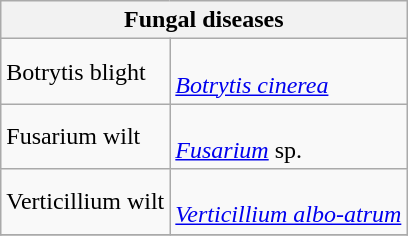<table class="wikitable" style="clear">
<tr>
<th colspan=2><strong>Fungal diseases</strong><br></th>
</tr>
<tr>
<td>Botrytis blight</td>
<td><br><em><a href='#'>Botrytis cinerea</a></em></td>
</tr>
<tr>
<td>Fusarium wilt</td>
<td><br><em><a href='#'>Fusarium</a></em> sp.</td>
</tr>
<tr>
<td>Verticillium wilt</td>
<td><br><em><a href='#'>Verticillium albo-atrum</a></em></td>
</tr>
<tr>
</tr>
</table>
